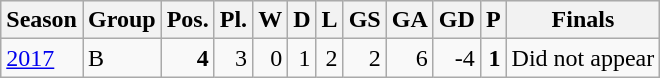<table class="wikitable">
<tr style="background:#efefef;">
<th>Season</th>
<th>Group</th>
<th>Pos.</th>
<th>Pl.</th>
<th>W</th>
<th>D</th>
<th>L</th>
<th>GS</th>
<th>GA</th>
<th>GD</th>
<th>P</th>
<th>Finals</th>
</tr>
<tr>
<td><a href='#'>2017</a></td>
<td>B</td>
<td align=right><strong>4</strong></td>
<td align=right>3</td>
<td align=right>0</td>
<td align=right>1</td>
<td align=right>2</td>
<td align=right>2</td>
<td align=right>6</td>
<td align=right>-4</td>
<td align=right><strong>1</strong></td>
<td>Did not appear</td>
</tr>
</table>
